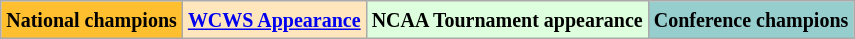<table class="wikitable">
<tr>
<td bgcolor="#FFBF2F"><small><strong>National champions</strong></small></td>
<td bgcolor="#FFE6BD"><small><strong><a href='#'>WCWS Appearance</a></strong></small></td>
<td bgcolor="#DDFFDD"><small><strong>NCAA Tournament appearance</strong></small></td>
<td bgcolor="#96CDCD"><small><strong>Conference champions</strong></small></td>
</tr>
</table>
